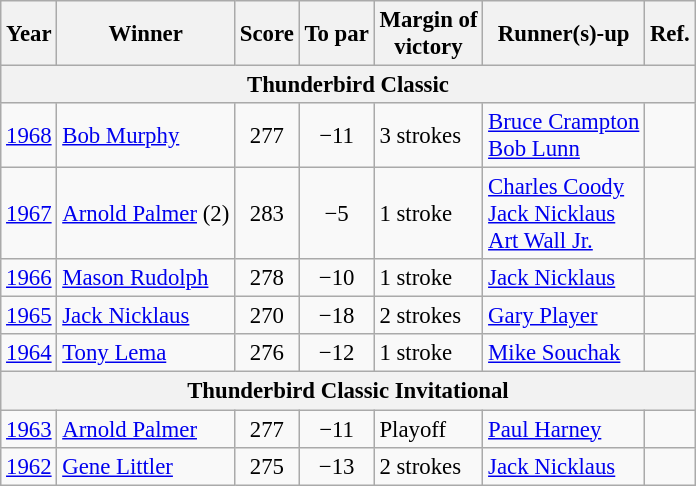<table class=wikitable style="font-size:95%">
<tr>
<th>Year</th>
<th>Winner</th>
<th>Score</th>
<th>To par</th>
<th>Margin of<br>victory</th>
<th>Runner(s)-up</th>
<th>Ref.</th>
</tr>
<tr>
<th colspan=7>Thunderbird Classic</th>
</tr>
<tr>
<td><a href='#'>1968</a></td>
<td> <a href='#'>Bob Murphy</a></td>
<td align=center>277</td>
<td align=center>−11</td>
<td>3 strokes</td>
<td> <a href='#'>Bruce Crampton</a><br> <a href='#'>Bob Lunn</a></td>
<td></td>
</tr>
<tr>
<td><a href='#'>1967</a></td>
<td> <a href='#'>Arnold Palmer</a> (2)</td>
<td align=center>283</td>
<td align=center>−5</td>
<td>1 stroke</td>
<td> <a href='#'>Charles Coody</a><br> <a href='#'>Jack Nicklaus</a><br> <a href='#'>Art Wall Jr.</a></td>
<td></td>
</tr>
<tr>
<td><a href='#'>1966</a></td>
<td> <a href='#'>Mason Rudolph</a></td>
<td align=center>278</td>
<td align=center>−10</td>
<td>1 stroke</td>
<td> <a href='#'>Jack Nicklaus</a></td>
<td></td>
</tr>
<tr>
<td><a href='#'>1965</a></td>
<td> <a href='#'>Jack Nicklaus</a></td>
<td align=center>270</td>
<td align=center>−18</td>
<td>2 strokes</td>
<td> <a href='#'>Gary Player</a></td>
<td></td>
</tr>
<tr>
<td><a href='#'>1964</a></td>
<td> <a href='#'>Tony Lema</a></td>
<td align=center>276</td>
<td align=center>−12</td>
<td>1 stroke</td>
<td> <a href='#'>Mike Souchak</a></td>
<td></td>
</tr>
<tr>
<th colspan=7>Thunderbird Classic Invitational</th>
</tr>
<tr>
<td><a href='#'>1963</a></td>
<td> <a href='#'>Arnold Palmer</a></td>
<td align=center>277</td>
<td align=center>−11</td>
<td>Playoff</td>
<td> <a href='#'>Paul Harney</a></td>
<td></td>
</tr>
<tr>
<td><a href='#'>1962</a></td>
<td> <a href='#'>Gene Littler</a></td>
<td align=center>275</td>
<td align=center>−13</td>
<td>2 strokes</td>
<td> <a href='#'>Jack Nicklaus</a></td>
<td></td>
</tr>
</table>
